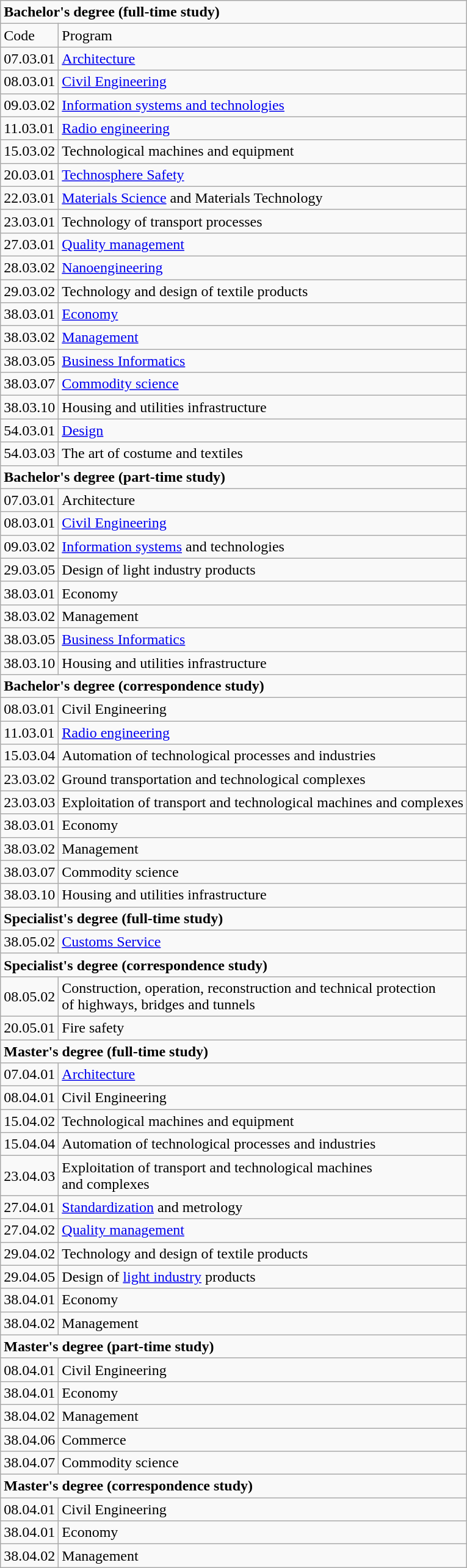<table class="wikitable">
<tr>
<td colspan="2"><strong>Bachelor's degree (full-time study)</strong></td>
</tr>
<tr>
<td>Code</td>
<td>Program</td>
</tr>
<tr>
<td>07.03.01</td>
<td><a href='#'>Architecture</a></td>
</tr>
<tr>
<td>08.03.01</td>
<td><a href='#'>Civil Engineering</a></td>
</tr>
<tr>
<td>09.03.02</td>
<td><a href='#'>Information systems and technologies</a></td>
</tr>
<tr>
<td>11.03.01</td>
<td><a href='#'>Radio engineering</a></td>
</tr>
<tr>
<td>15.03.02</td>
<td>Technological machines and equipment</td>
</tr>
<tr>
<td>20.03.01</td>
<td><a href='#'>Technosphere Safety</a></td>
</tr>
<tr>
<td>22.03.01</td>
<td><a href='#'>Materials Science</a> and Materials Technology</td>
</tr>
<tr>
<td>23.03.01</td>
<td>Technology of transport processes</td>
</tr>
<tr>
<td>27.03.01</td>
<td><a href='#'>Quality management</a></td>
</tr>
<tr>
<td>28.03.02</td>
<td><a href='#'>Nanoengineering</a></td>
</tr>
<tr>
<td>29.03.02</td>
<td>Technology and design  of textile products</td>
</tr>
<tr>
<td>38.03.01</td>
<td><a href='#'>Economy</a></td>
</tr>
<tr>
<td>38.03.02</td>
<td><a href='#'>Management</a></td>
</tr>
<tr>
<td>38.03.05</td>
<td><a href='#'>Business Informatics</a></td>
</tr>
<tr>
<td>38.03.07</td>
<td><a href='#'>Commodity science</a></td>
</tr>
<tr>
<td>38.03.10</td>
<td>Housing and utilities infrastructure</td>
</tr>
<tr>
<td>54.03.01</td>
<td><a href='#'>Design</a></td>
</tr>
<tr>
<td>54.03.03</td>
<td>The art of costume and textiles</td>
</tr>
<tr>
<td colspan="2"><strong>Bachelor's degree (part-time study)</strong></td>
</tr>
<tr>
<td>07.03.01</td>
<td>Architecture</td>
</tr>
<tr>
<td>08.03.01</td>
<td><a href='#'>Civil Engineering</a></td>
</tr>
<tr>
<td>09.03.02</td>
<td><a href='#'>Information systems</a> and technologies</td>
</tr>
<tr>
<td>29.03.05</td>
<td>Design of light industry products</td>
</tr>
<tr>
<td>38.03.01</td>
<td>Economy</td>
</tr>
<tr>
<td>38.03.02</td>
<td>Management</td>
</tr>
<tr>
<td>38.03.05</td>
<td><a href='#'>Business Informatics</a></td>
</tr>
<tr>
<td>38.03.10</td>
<td>Housing and utilities infrastructure</td>
</tr>
<tr>
<td colspan="2"><strong>Bachelor's degree (correspondence study)</strong></td>
</tr>
<tr>
<td>08.03.01</td>
<td>Civil Engineering</td>
</tr>
<tr>
<td>11.03.01</td>
<td><a href='#'>Radio engineering</a></td>
</tr>
<tr>
<td>15.03.04</td>
<td>Automation of technological processes and industries</td>
</tr>
<tr>
<td>23.03.02</td>
<td>Ground transportation and technological complexes</td>
</tr>
<tr>
<td>23.03.03</td>
<td>Exploitation of transport and technological machines and complexes</td>
</tr>
<tr>
<td>38.03.01</td>
<td>Economy</td>
</tr>
<tr>
<td>38.03.02</td>
<td>Management</td>
</tr>
<tr>
<td>38.03.07</td>
<td>Commodity science</td>
</tr>
<tr>
<td>38.03.10</td>
<td>Housing and utilities infrastructure</td>
</tr>
<tr>
<td colspan="2"><strong>Specialist's degree (full-time study)</strong></td>
</tr>
<tr>
<td>38.05.02</td>
<td><a href='#'>Customs Service</a></td>
</tr>
<tr>
<td colspan="2"><strong>Specialist's degree (correspondence study)</strong></td>
</tr>
<tr>
<td>08.05.02</td>
<td>Construction,  operation, reconstruction  and technical protection<br>of  highways, bridges and tunnels</td>
</tr>
<tr>
<td>20.05.01</td>
<td>Fire safety</td>
</tr>
<tr>
<td colspan="2"><strong>Master's degree (full-time study)</strong></td>
</tr>
<tr>
<td>07.04.01</td>
<td><a href='#'>Architecture</a></td>
</tr>
<tr>
<td>08.04.01</td>
<td>Civil Engineering</td>
</tr>
<tr>
<td>15.04.02</td>
<td>Technological machines and equipment</td>
</tr>
<tr>
<td>15.04.04</td>
<td>Automation of technological processes and industries</td>
</tr>
<tr>
<td>23.04.03</td>
<td>Exploitation of transport and technological machines<br>and complexes</td>
</tr>
<tr>
<td>27.04.01</td>
<td><a href='#'>Standardization</a> and metrology</td>
</tr>
<tr>
<td>27.04.02</td>
<td><a href='#'>Quality management</a></td>
</tr>
<tr>
<td>29.04.02</td>
<td>Technology and design  of textile products</td>
</tr>
<tr>
<td>29.04.05</td>
<td>Design of <a href='#'>light industry</a> products</td>
</tr>
<tr>
<td>38.04.01</td>
<td>Economy</td>
</tr>
<tr>
<td>38.04.02</td>
<td>Management</td>
</tr>
<tr>
<td colspan="2"><strong>Master's degree (part-time study)</strong></td>
</tr>
<tr>
<td>08.04.01</td>
<td>Civil Engineering</td>
</tr>
<tr>
<td>38.04.01</td>
<td>Economy</td>
</tr>
<tr>
<td>38.04.02</td>
<td>Management</td>
</tr>
<tr>
<td>38.04.06</td>
<td>Commerce</td>
</tr>
<tr>
<td>38.04.07</td>
<td>Commodity science</td>
</tr>
<tr>
<td colspan="2"><strong>Master's degree</strong> <strong>(correspondence study)</strong></td>
</tr>
<tr>
<td>08.04.01</td>
<td>Civil Engineering</td>
</tr>
<tr>
<td>38.04.01</td>
<td>Economy</td>
</tr>
<tr>
<td>38.04.02</td>
<td>Management</td>
</tr>
</table>
